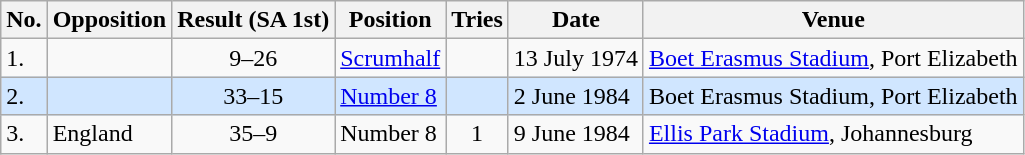<table class="wikitable sortable">
<tr>
<th>No.</th>
<th>Opposition</th>
<th>Result (SA 1st)</th>
<th>Position</th>
<th>Tries</th>
<th>Date</th>
<th>Venue</th>
</tr>
<tr>
<td>1.</td>
<td></td>
<td align="center">9–26</td>
<td><a href='#'>Scrumhalf</a></td>
<td></td>
<td>13 July 1974</td>
<td><a href='#'>Boet Erasmus Stadium</a>, Port Elizabeth</td>
</tr>
<tr style="background: #D0E6FF;">
<td>2.</td>
<td></td>
<td align="center">33–15</td>
<td><a href='#'>Number 8</a></td>
<td></td>
<td>2 June 1984</td>
<td>Boet Erasmus Stadium, Port Elizabeth</td>
</tr>
<tr>
<td>3.</td>
<td> England</td>
<td align="center">35–9</td>
<td>Number 8</td>
<td align="center">1</td>
<td>9 June 1984</td>
<td><a href='#'>Ellis Park Stadium</a>, Johannesburg</td>
</tr>
</table>
